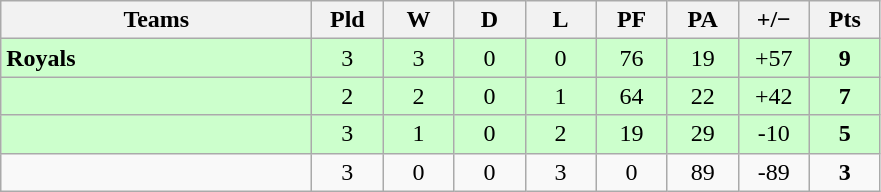<table class="wikitable" style="text-align: center;">
<tr>
<th style="width:200px;">Teams</th>
<th width="40">Pld</th>
<th width="40">W</th>
<th width="40">D</th>
<th width="40">L</th>
<th width="40">PF</th>
<th width="40">PA</th>
<th width="40">+/−</th>
<th width="40">Pts</th>
</tr>
<tr bgcolor=#cfc>
<td align=left><strong> Royals</strong></td>
<td>3</td>
<td>3</td>
<td>0</td>
<td>0</td>
<td>76</td>
<td>19</td>
<td>+57</td>
<td><strong>9</strong></td>
</tr>
<tr bgcolor=#cfc>
<td align=left><strong></strong></td>
<td>2</td>
<td>2</td>
<td>0</td>
<td>1</td>
<td>64</td>
<td>22</td>
<td>+42</td>
<td><strong>7</strong></td>
</tr>
<tr bgcolor=#cfc>
<td align=left><strong></strong></td>
<td>3</td>
<td>1</td>
<td>0</td>
<td>2</td>
<td>19</td>
<td>29</td>
<td>-10</td>
<td><strong>5</strong></td>
</tr>
<tr>
<td align=left></td>
<td>3</td>
<td>0</td>
<td>0</td>
<td>3</td>
<td>0</td>
<td>89</td>
<td>-89</td>
<td><strong>3</strong></td>
</tr>
</table>
